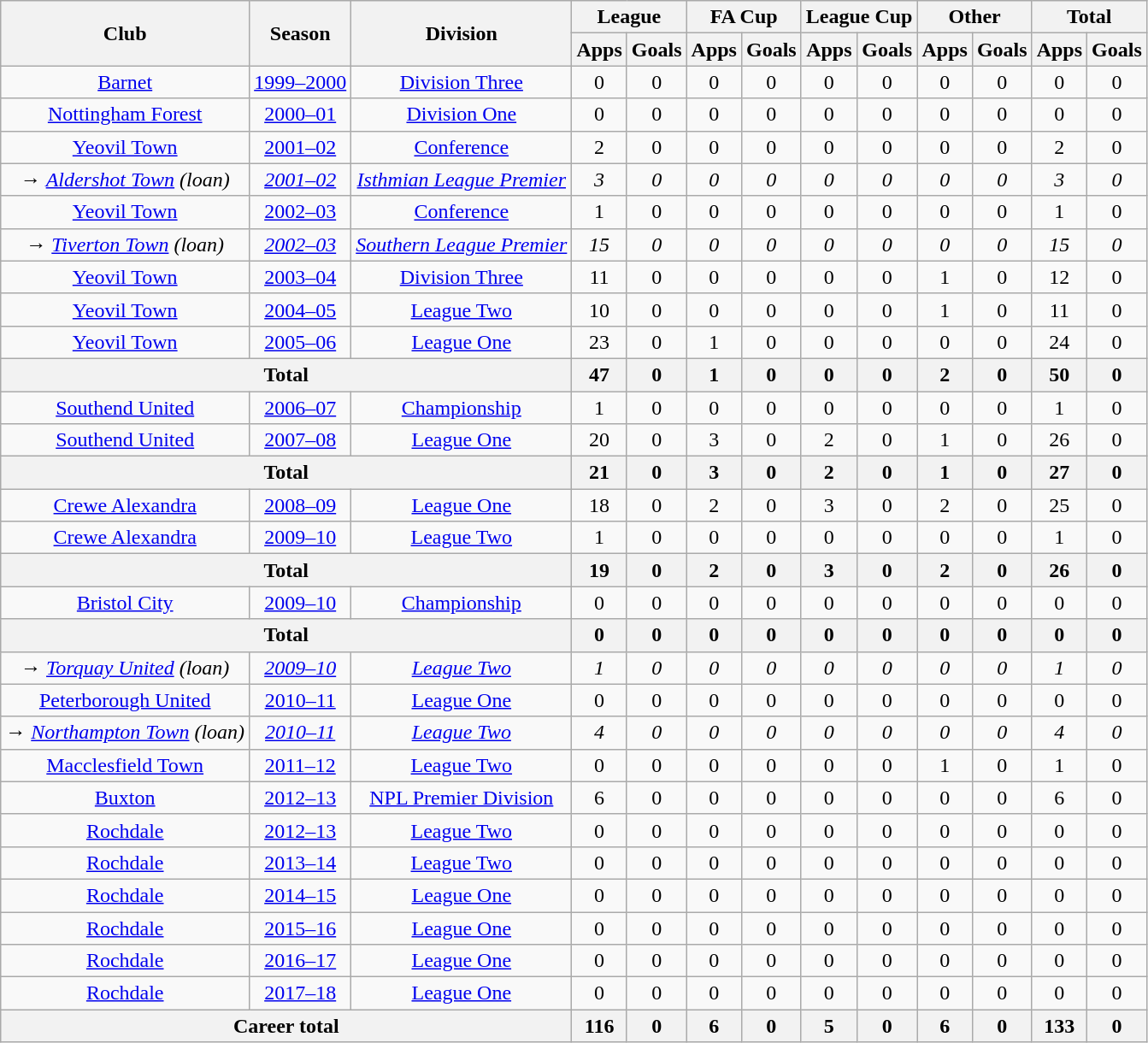<table class="wikitable" style="text-align:center;">
<tr>
<th rowspan="2">Club</th>
<th rowspan="2">Season</th>
<th rowspan="2">Division</th>
<th colspan="2">League</th>
<th colspan="2">FA Cup</th>
<th colspan="2">League Cup</th>
<th colspan="2">Other</th>
<th colspan="2">Total</th>
</tr>
<tr>
<th>Apps</th>
<th>Goals</th>
<th>Apps</th>
<th>Goals</th>
<th>Apps</th>
<th>Goals</th>
<th>Apps</th>
<th>Goals</th>
<th>Apps</th>
<th>Goals</th>
</tr>
<tr>
<td><a href='#'>Barnet</a></td>
<td><a href='#'>1999–2000</a></td>
<td><a href='#'>Division Three</a></td>
<td>0</td>
<td>0</td>
<td>0</td>
<td>0</td>
<td>0</td>
<td>0</td>
<td>0</td>
<td>0</td>
<td>0</td>
<td>0</td>
</tr>
<tr>
<td><a href='#'>Nottingham Forest</a></td>
<td><a href='#'>2000–01</a></td>
<td><a href='#'>Division One</a></td>
<td>0</td>
<td>0</td>
<td>0</td>
<td>0</td>
<td>0</td>
<td>0</td>
<td>0</td>
<td>0</td>
<td>0</td>
<td>0</td>
</tr>
<tr>
<td><a href='#'>Yeovil Town</a></td>
<td><a href='#'>2001–02</a></td>
<td><a href='#'>Conference</a></td>
<td>2</td>
<td>0</td>
<td>0</td>
<td>0</td>
<td>0</td>
<td>0</td>
<td>0</td>
<td>0</td>
<td>2</td>
<td>0</td>
</tr>
<tr>
<td>→ <em><a href='#'>Aldershot Town</a> (loan)</em></td>
<td><em><a href='#'>2001–02</a></em></td>
<td><em><a href='#'>Isthmian League Premier</a></em></td>
<td><em>3</em></td>
<td><em>0</em></td>
<td><em>0</em></td>
<td><em>0</em></td>
<td><em>0</em></td>
<td><em>0</em></td>
<td><em>0</em></td>
<td><em>0</em></td>
<td><em>3</em></td>
<td><em>0</em></td>
</tr>
<tr>
<td><a href='#'>Yeovil Town</a></td>
<td><a href='#'>2002–03</a></td>
<td><a href='#'>Conference</a></td>
<td>1</td>
<td>0</td>
<td>0</td>
<td>0</td>
<td>0</td>
<td>0</td>
<td>0</td>
<td>0</td>
<td>1</td>
<td>0</td>
</tr>
<tr>
<td>→ <em><a href='#'>Tiverton Town</a> (loan)</em></td>
<td><em><a href='#'>2002–03</a></em></td>
<td><em><a href='#'>Southern League Premier</a></em></td>
<td><em>15</em></td>
<td><em>0</em></td>
<td><em>0</em></td>
<td><em>0</em></td>
<td><em>0</em></td>
<td><em>0</em></td>
<td><em>0</em></td>
<td><em>0</em></td>
<td><em>15</em></td>
<td><em>0</em></td>
</tr>
<tr>
<td><a href='#'>Yeovil Town</a></td>
<td><a href='#'>2003–04</a></td>
<td><a href='#'>Division Three</a></td>
<td>11</td>
<td>0</td>
<td>0</td>
<td>0</td>
<td>0</td>
<td>0</td>
<td>1</td>
<td>0</td>
<td>12</td>
<td>0</td>
</tr>
<tr>
<td><a href='#'>Yeovil Town</a></td>
<td><a href='#'>2004–05</a></td>
<td><a href='#'>League Two</a></td>
<td>10</td>
<td>0</td>
<td>0</td>
<td>0</td>
<td>0</td>
<td>0</td>
<td>1</td>
<td>0</td>
<td>11</td>
<td>0</td>
</tr>
<tr>
<td><a href='#'>Yeovil Town</a></td>
<td><a href='#'>2005–06</a></td>
<td><a href='#'>League One</a></td>
<td>23</td>
<td>0</td>
<td>1</td>
<td>0</td>
<td>0</td>
<td>0</td>
<td>0</td>
<td>0</td>
<td>24</td>
<td>0</td>
</tr>
<tr>
<th colspan="3">Total</th>
<th>47</th>
<th>0</th>
<th>1</th>
<th>0</th>
<th>0</th>
<th>0</th>
<th>2</th>
<th>0</th>
<th>50</th>
<th>0</th>
</tr>
<tr>
<td><a href='#'>Southend United</a></td>
<td><a href='#'>2006–07</a></td>
<td><a href='#'>Championship</a></td>
<td>1</td>
<td>0</td>
<td>0</td>
<td>0</td>
<td>0</td>
<td>0</td>
<td>0</td>
<td>0</td>
<td>1</td>
<td>0</td>
</tr>
<tr>
<td><a href='#'>Southend United</a></td>
<td><a href='#'>2007–08</a></td>
<td><a href='#'>League One</a></td>
<td>20</td>
<td>0</td>
<td>3</td>
<td>0</td>
<td>2</td>
<td>0</td>
<td>1</td>
<td>0</td>
<td>26</td>
<td>0</td>
</tr>
<tr>
<th colspan="3">Total</th>
<th>21</th>
<th>0</th>
<th>3</th>
<th>0</th>
<th>2</th>
<th>0</th>
<th>1</th>
<th>0</th>
<th>27</th>
<th>0</th>
</tr>
<tr>
<td><a href='#'>Crewe Alexandra</a></td>
<td><a href='#'>2008–09</a></td>
<td><a href='#'>League One</a></td>
<td>18</td>
<td>0</td>
<td>2</td>
<td>0</td>
<td>3</td>
<td>0</td>
<td>2</td>
<td>0</td>
<td>25</td>
<td>0</td>
</tr>
<tr>
<td><a href='#'>Crewe Alexandra</a></td>
<td><a href='#'>2009–10</a></td>
<td><a href='#'>League Two</a></td>
<td>1</td>
<td>0</td>
<td>0</td>
<td>0</td>
<td>0</td>
<td>0</td>
<td>0</td>
<td>0</td>
<td>1</td>
<td>0</td>
</tr>
<tr>
<th colspan="3">Total</th>
<th>19</th>
<th>0</th>
<th>2</th>
<th>0</th>
<th>3</th>
<th>0</th>
<th>2</th>
<th>0</th>
<th>26</th>
<th>0</th>
</tr>
<tr>
<td><a href='#'>Bristol City</a></td>
<td><a href='#'>2009–10</a></td>
<td><a href='#'>Championship</a></td>
<td>0</td>
<td>0</td>
<td>0</td>
<td>0</td>
<td>0</td>
<td>0</td>
<td>0</td>
<td>0</td>
<td>0</td>
<td>0</td>
</tr>
<tr>
<th colspan="3">Total</th>
<th>0</th>
<th>0</th>
<th>0</th>
<th>0</th>
<th>0</th>
<th>0</th>
<th>0</th>
<th>0</th>
<th>0</th>
<th>0</th>
</tr>
<tr>
<td>→ <em><a href='#'>Torquay United</a> (loan)</em></td>
<td><em><a href='#'>2009–10</a></em></td>
<td><em><a href='#'>League Two</a></em></td>
<td><em>1</em></td>
<td><em>0</em></td>
<td><em>0</em></td>
<td><em>0</em></td>
<td><em>0</em></td>
<td><em>0</em></td>
<td><em>0</em></td>
<td><em>0</em></td>
<td><em>1</em></td>
<td><em>0</em></td>
</tr>
<tr>
<td><a href='#'>Peterborough United</a></td>
<td><a href='#'>2010–11</a></td>
<td><a href='#'>League One</a></td>
<td>0</td>
<td>0</td>
<td>0</td>
<td>0</td>
<td>0</td>
<td>0</td>
<td>0</td>
<td>0</td>
<td>0</td>
<td>0</td>
</tr>
<tr>
<td>→ <em><a href='#'>Northampton Town</a> (loan)</em></td>
<td><em><a href='#'>2010–11</a></em></td>
<td><em><a href='#'>League Two</a></em></td>
<td><em>4</em></td>
<td><em>0</em></td>
<td><em>0</em></td>
<td><em>0</em></td>
<td><em>0</em></td>
<td><em>0</em></td>
<td><em>0</em></td>
<td><em>0</em></td>
<td><em>4</em></td>
<td><em>0</em></td>
</tr>
<tr>
<td><a href='#'>Macclesfield Town</a></td>
<td><a href='#'>2011–12</a></td>
<td><a href='#'>League Two</a></td>
<td>0</td>
<td>0</td>
<td>0</td>
<td>0</td>
<td>0</td>
<td>0</td>
<td>1</td>
<td>0</td>
<td>1</td>
<td>0</td>
</tr>
<tr>
<td><a href='#'>Buxton</a></td>
<td><a href='#'>2012–13</a></td>
<td><a href='#'>NPL Premier Division</a></td>
<td>6</td>
<td>0</td>
<td>0</td>
<td>0</td>
<td>0</td>
<td>0</td>
<td>0</td>
<td>0</td>
<td>6</td>
<td>0</td>
</tr>
<tr>
<td><a href='#'>Rochdale</a></td>
<td><a href='#'>2012–13</a></td>
<td><a href='#'>League Two</a></td>
<td>0</td>
<td>0</td>
<td>0</td>
<td>0</td>
<td>0</td>
<td>0</td>
<td>0</td>
<td>0</td>
<td>0</td>
<td>0</td>
</tr>
<tr>
<td><a href='#'>Rochdale</a></td>
<td><a href='#'>2013–14</a></td>
<td><a href='#'>League Two</a></td>
<td>0</td>
<td>0</td>
<td>0</td>
<td>0</td>
<td>0</td>
<td>0</td>
<td>0</td>
<td>0</td>
<td>0</td>
<td>0</td>
</tr>
<tr>
<td><a href='#'>Rochdale</a></td>
<td><a href='#'>2014–15</a></td>
<td><a href='#'>League One</a></td>
<td>0</td>
<td>0</td>
<td>0</td>
<td>0</td>
<td>0</td>
<td>0</td>
<td>0</td>
<td>0</td>
<td>0</td>
<td>0</td>
</tr>
<tr>
<td><a href='#'>Rochdale</a></td>
<td><a href='#'>2015–16</a></td>
<td><a href='#'>League One</a></td>
<td>0</td>
<td>0</td>
<td>0</td>
<td>0</td>
<td>0</td>
<td>0</td>
<td>0</td>
<td>0</td>
<td>0</td>
<td>0</td>
</tr>
<tr>
<td><a href='#'>Rochdale</a></td>
<td><a href='#'>2016–17</a></td>
<td><a href='#'>League One</a></td>
<td>0</td>
<td>0</td>
<td>0</td>
<td>0</td>
<td>0</td>
<td>0</td>
<td>0</td>
<td>0</td>
<td>0</td>
<td>0</td>
</tr>
<tr>
<td><a href='#'>Rochdale</a></td>
<td><a href='#'>2017–18</a></td>
<td><a href='#'>League One</a></td>
<td>0</td>
<td>0</td>
<td>0</td>
<td>0</td>
<td>0</td>
<td>0</td>
<td>0</td>
<td>0</td>
<td>0</td>
<td>0</td>
</tr>
<tr>
<th colspan="3">Career total</th>
<th>116</th>
<th>0</th>
<th>6</th>
<th>0</th>
<th>5</th>
<th>0</th>
<th>6</th>
<th>0</th>
<th>133</th>
<th>0</th>
</tr>
</table>
